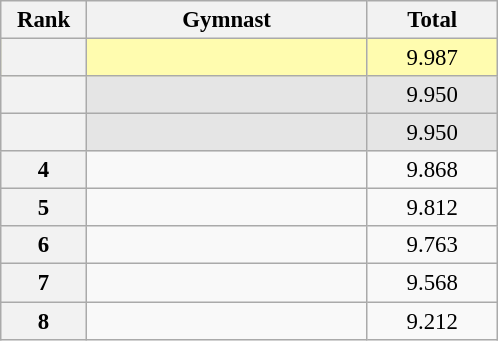<table class="wikitable sortable" style="text-align:center; font-size:95%">
<tr>
<th scope="col" style="width:50px;">Rank</th>
<th scope="col" style="width:180px;">Gymnast</th>
<th scope="col" style="width:80px;">Total</th>
</tr>
<tr style="background:#fffcaf;">
<th scope=row style="text-align:center"></th>
<td style="text-align:left;"></td>
<td>9.987</td>
</tr>
<tr style="background:#e5e5e5;">
<th scope=row style="text-align:center"></th>
<td style="text-align:left;"></td>
<td>9.950</td>
</tr>
<tr style="background:#e5e5e5;">
<th scope=row style="text-align:center"></th>
<td style="text-align:left;"></td>
<td>9.950</td>
</tr>
<tr>
<th scope=row style="text-align:center">4</th>
<td style="text-align:left;"></td>
<td>9.868</td>
</tr>
<tr>
<th scope=row style="text-align:center">5</th>
<td style="text-align:left;"></td>
<td>9.812</td>
</tr>
<tr>
<th scope=row style="text-align:center">6</th>
<td style="text-align:left;"></td>
<td>9.763</td>
</tr>
<tr>
<th scope=row style="text-align:center">7</th>
<td style="text-align:left;"></td>
<td>9.568</td>
</tr>
<tr>
<th scope=row style="text-align:center">8</th>
<td style="text-align:left;"></td>
<td>9.212</td>
</tr>
</table>
